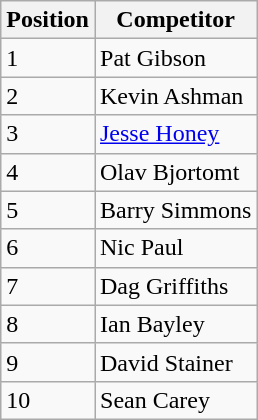<table class="wikitable" border="1">
<tr>
<th>Position</th>
<th>Competitor</th>
</tr>
<tr>
<td>1</td>
<td>Pat Gibson</td>
</tr>
<tr>
<td>2</td>
<td>Kevin Ashman</td>
</tr>
<tr>
<td>3</td>
<td><a href='#'>Jesse Honey</a></td>
</tr>
<tr>
<td>4</td>
<td>Olav Bjortomt</td>
</tr>
<tr>
<td>5</td>
<td>Barry Simmons</td>
</tr>
<tr>
<td>6</td>
<td>Nic Paul</td>
</tr>
<tr>
<td>7</td>
<td>Dag Griffiths</td>
</tr>
<tr>
<td>8</td>
<td>Ian Bayley</td>
</tr>
<tr>
<td>9</td>
<td>David Stainer</td>
</tr>
<tr>
<td>10</td>
<td>Sean Carey</td>
</tr>
</table>
